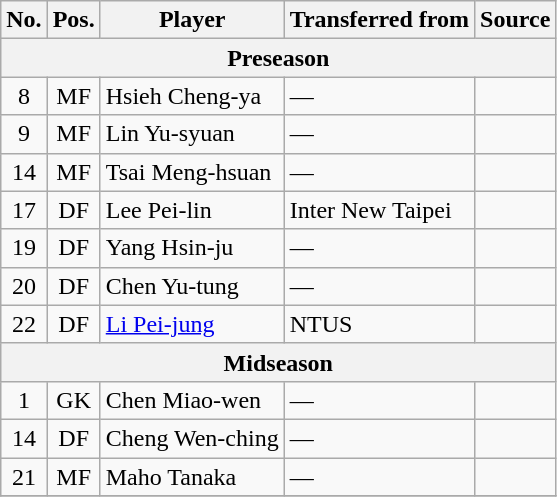<table class="wikitable plainrowheaders sortable">
<tr>
<th>No.</th>
<th>Pos.</th>
<th>Player</th>
<th>Transferred from</th>
<th>Source</th>
</tr>
<tr>
<th colspan=5>Preseason</th>
</tr>
<tr>
<td align=center>8</td>
<td align=center>MF</td>
<td>Hsieh Cheng-ya</td>
<td>—</td>
<td></td>
</tr>
<tr>
<td align=center>9</td>
<td align=center>MF</td>
<td>Lin Yu-syuan</td>
<td>—</td>
<td></td>
</tr>
<tr>
<td align=center>14</td>
<td align=center>MF</td>
<td>Tsai Meng-hsuan</td>
<td>—</td>
<td></td>
</tr>
<tr>
<td align=center>17</td>
<td align=center>DF</td>
<td>Lee Pei-lin</td>
<td> Inter New Taipei</td>
<td></td>
</tr>
<tr>
<td align=center>19</td>
<td align=center>DF</td>
<td>Yang Hsin-ju</td>
<td>—</td>
<td></td>
</tr>
<tr>
<td align=center>20</td>
<td align=center>DF</td>
<td>Chen Yu-tung</td>
<td>—</td>
<td></td>
</tr>
<tr>
<td align=center>22</td>
<td align=center>DF</td>
<td><a href='#'>Li Pei-jung</a></td>
<td> NTUS</td>
<td></td>
</tr>
<tr>
<th colspan=5>Midseason</th>
</tr>
<tr>
<td align=center>1</td>
<td align=center>GK</td>
<td>Chen Miao-wen</td>
<td>—</td>
<td></td>
</tr>
<tr>
<td align=center>14</td>
<td align=center>DF</td>
<td>Cheng Wen-ching</td>
<td>—</td>
<td></td>
</tr>
<tr>
<td align=center>21</td>
<td align=center>MF</td>
<td>Maho Tanaka</td>
<td>—</td>
<td></td>
</tr>
<tr>
</tr>
</table>
